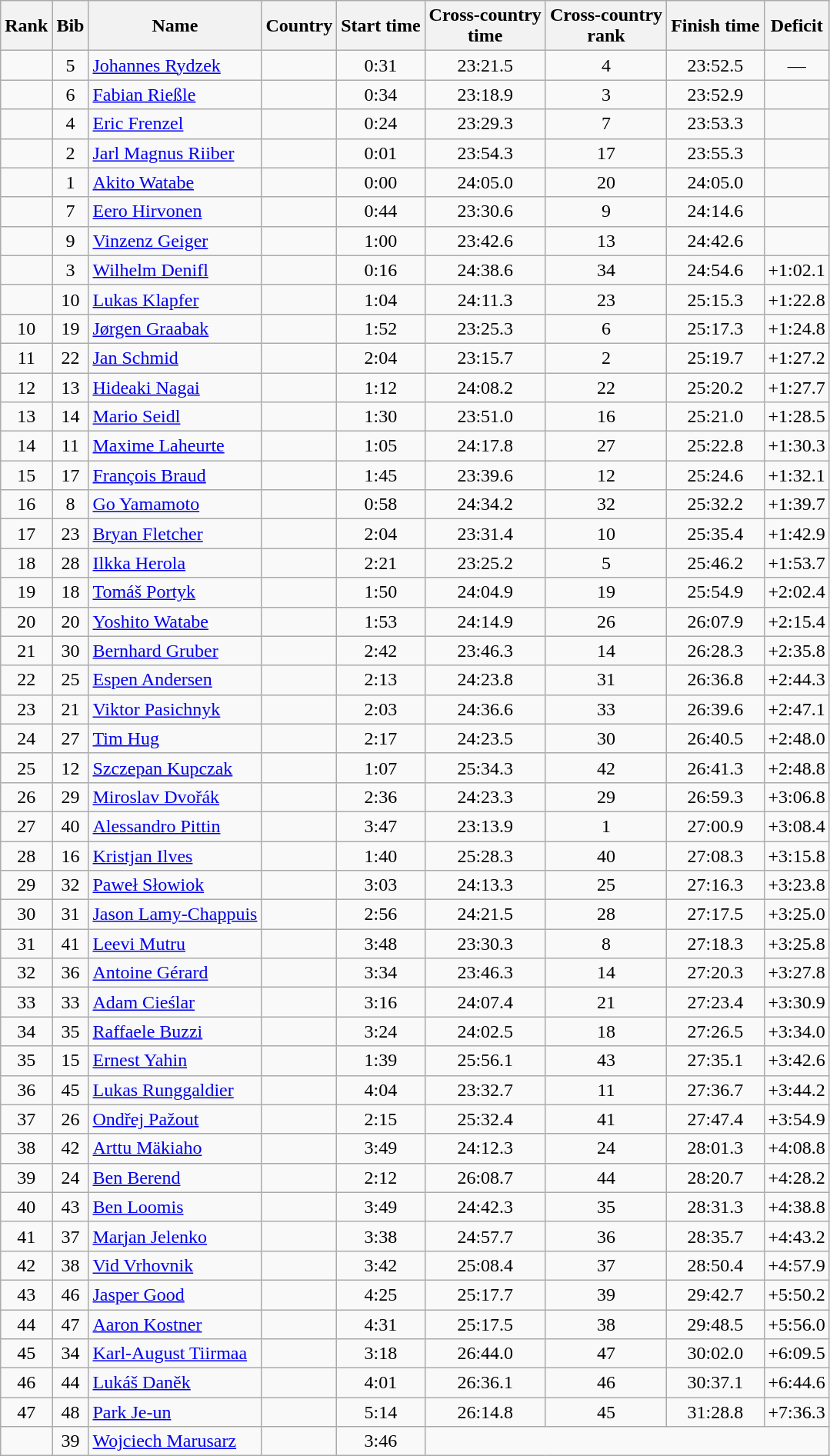<table class="wikitable sortable" style="text-align:center">
<tr>
<th>Rank</th>
<th>Bib</th>
<th>Name</th>
<th>Country</th>
<th>Start time</th>
<th>Cross-country<br>time</th>
<th>Cross-country <br>rank</th>
<th>Finish time</th>
<th>Deficit</th>
</tr>
<tr>
<td></td>
<td>5</td>
<td align="left"><a href='#'>Johannes Rydzek</a></td>
<td align="left"></td>
<td>0:31</td>
<td>23:21.5</td>
<td>4</td>
<td>23:52.5</td>
<td>—</td>
</tr>
<tr>
<td></td>
<td>6</td>
<td align="left"><a href='#'>Fabian Rießle</a></td>
<td align="left"></td>
<td>0:34</td>
<td>23:18.9</td>
<td>3</td>
<td>23:52.9</td>
<td></td>
</tr>
<tr>
<td></td>
<td>4</td>
<td align="left"><a href='#'>Eric Frenzel</a></td>
<td align="left"></td>
<td>0:24</td>
<td>23:29.3</td>
<td>7</td>
<td>23:53.3</td>
<td></td>
</tr>
<tr>
<td></td>
<td>2</td>
<td align="left"><a href='#'>Jarl Magnus Riiber</a></td>
<td align="left"></td>
<td>0:01</td>
<td>23:54.3</td>
<td>17</td>
<td>23:55.3</td>
<td></td>
</tr>
<tr>
<td></td>
<td>1</td>
<td align="left"><a href='#'>Akito Watabe</a></td>
<td align="left"></td>
<td>0:00</td>
<td>24:05.0</td>
<td>20</td>
<td>24:05.0</td>
<td></td>
</tr>
<tr>
<td></td>
<td>7</td>
<td align="left"><a href='#'>Eero Hirvonen</a></td>
<td align="left"></td>
<td>0:44</td>
<td>23:30.6</td>
<td>9</td>
<td>24:14.6</td>
<td></td>
</tr>
<tr>
<td></td>
<td>9</td>
<td align="left"><a href='#'>Vinzenz Geiger</a></td>
<td align="left"></td>
<td>1:00</td>
<td>23:42.6</td>
<td>13</td>
<td>24:42.6</td>
<td></td>
</tr>
<tr>
<td></td>
<td>3</td>
<td align="left"><a href='#'>Wilhelm Denifl</a></td>
<td align="left"></td>
<td>0:16</td>
<td>24:38.6</td>
<td>34</td>
<td>24:54.6</td>
<td>+1:02.1</td>
</tr>
<tr>
<td></td>
<td>10</td>
<td align="left"><a href='#'>Lukas Klapfer</a></td>
<td align="left"></td>
<td>1:04</td>
<td>24:11.3</td>
<td>23</td>
<td>25:15.3</td>
<td>+1:22.8</td>
</tr>
<tr>
<td>10</td>
<td>19</td>
<td align="left"><a href='#'>Jørgen Graabak</a></td>
<td align="left"></td>
<td>1:52</td>
<td>23:25.3</td>
<td>6</td>
<td>25:17.3</td>
<td>+1:24.8</td>
</tr>
<tr>
<td>11</td>
<td>22</td>
<td align="left"><a href='#'>Jan Schmid</a></td>
<td align="left"></td>
<td>2:04</td>
<td>23:15.7</td>
<td>2</td>
<td>25:19.7</td>
<td>+1:27.2</td>
</tr>
<tr>
<td>12</td>
<td>13</td>
<td align="left"><a href='#'>Hideaki Nagai</a></td>
<td align="left"></td>
<td>1:12</td>
<td>24:08.2</td>
<td>22</td>
<td>25:20.2</td>
<td>+1:27.7</td>
</tr>
<tr>
<td>13</td>
<td>14</td>
<td align="left"><a href='#'>Mario Seidl</a></td>
<td align="left"></td>
<td>1:30</td>
<td>23:51.0</td>
<td>16</td>
<td>25:21.0</td>
<td>+1:28.5</td>
</tr>
<tr>
<td>14</td>
<td>11</td>
<td align="left"><a href='#'>Maxime Laheurte</a></td>
<td align="left"></td>
<td>1:05</td>
<td>24:17.8</td>
<td>27</td>
<td>25:22.8</td>
<td>+1:30.3</td>
</tr>
<tr>
<td>15</td>
<td>17</td>
<td align="left"><a href='#'>François Braud</a></td>
<td align="left"></td>
<td>1:45</td>
<td>23:39.6</td>
<td>12</td>
<td>25:24.6</td>
<td>+1:32.1</td>
</tr>
<tr>
<td>16</td>
<td>8</td>
<td align="left"><a href='#'>Go Yamamoto</a></td>
<td align="left"></td>
<td>0:58</td>
<td>24:34.2</td>
<td>32</td>
<td>25:32.2</td>
<td>+1:39.7</td>
</tr>
<tr>
<td>17</td>
<td>23</td>
<td align="left"><a href='#'>Bryan Fletcher</a></td>
<td align="left"></td>
<td>2:04</td>
<td>23:31.4</td>
<td>10</td>
<td>25:35.4</td>
<td>+1:42.9</td>
</tr>
<tr>
<td>18</td>
<td>28</td>
<td align="left"><a href='#'>Ilkka Herola</a></td>
<td align="left"></td>
<td>2:21</td>
<td>23:25.2</td>
<td>5</td>
<td>25:46.2</td>
<td>+1:53.7</td>
</tr>
<tr>
<td>19</td>
<td>18</td>
<td align="left"><a href='#'>Tomáš Portyk</a></td>
<td align="left"></td>
<td>1:50</td>
<td>24:04.9</td>
<td>19</td>
<td>25:54.9</td>
<td>+2:02.4</td>
</tr>
<tr>
<td>20</td>
<td>20</td>
<td align="left"><a href='#'>Yoshito Watabe</a></td>
<td align="left"></td>
<td>1:53</td>
<td>24:14.9</td>
<td>26</td>
<td>26:07.9</td>
<td>+2:15.4</td>
</tr>
<tr>
<td>21</td>
<td>30</td>
<td align="left"><a href='#'>Bernhard Gruber</a></td>
<td align="left"></td>
<td>2:42</td>
<td>23:46.3</td>
<td>14</td>
<td>26:28.3</td>
<td>+2:35.8</td>
</tr>
<tr>
<td>22</td>
<td>25</td>
<td align="left"><a href='#'>Espen Andersen</a></td>
<td align="left"></td>
<td>2:13</td>
<td>24:23.8</td>
<td>31</td>
<td>26:36.8</td>
<td>+2:44.3</td>
</tr>
<tr>
<td>23</td>
<td>21</td>
<td align="left"><a href='#'>Viktor Pasichnyk</a></td>
<td align="left"></td>
<td>2:03</td>
<td>24:36.6</td>
<td>33</td>
<td>26:39.6</td>
<td>+2:47.1</td>
</tr>
<tr>
<td>24</td>
<td>27</td>
<td align="left"><a href='#'>Tim Hug</a></td>
<td align="left"></td>
<td>2:17</td>
<td>24:23.5</td>
<td>30</td>
<td>26:40.5</td>
<td>+2:48.0</td>
</tr>
<tr>
<td>25</td>
<td>12</td>
<td align="left"><a href='#'>Szczepan Kupczak</a></td>
<td align="left"></td>
<td>1:07</td>
<td>25:34.3</td>
<td>42</td>
<td>26:41.3</td>
<td>+2:48.8</td>
</tr>
<tr>
<td>26</td>
<td>29</td>
<td align="left"><a href='#'>Miroslav Dvořák</a></td>
<td align="left"></td>
<td>2:36</td>
<td>24:23.3</td>
<td>29</td>
<td>26:59.3</td>
<td>+3:06.8</td>
</tr>
<tr>
<td>27</td>
<td>40</td>
<td align="left"><a href='#'>Alessandro Pittin</a></td>
<td align="left"></td>
<td>3:47</td>
<td>23:13.9</td>
<td>1</td>
<td>27:00.9</td>
<td>+3:08.4</td>
</tr>
<tr>
<td>28</td>
<td>16</td>
<td align="left"><a href='#'>Kristjan Ilves</a></td>
<td align="left"></td>
<td>1:40</td>
<td>25:28.3</td>
<td>40</td>
<td>27:08.3</td>
<td>+3:15.8</td>
</tr>
<tr>
<td>29</td>
<td>32</td>
<td align="left"><a href='#'>Paweł Słowiok</a></td>
<td align="left"></td>
<td>3:03</td>
<td>24:13.3</td>
<td>25</td>
<td>27:16.3</td>
<td>+3:23.8</td>
</tr>
<tr>
<td>30</td>
<td>31</td>
<td align="left"><a href='#'>Jason Lamy-Chappuis</a></td>
<td align="left"></td>
<td>2:56</td>
<td>24:21.5</td>
<td>28</td>
<td>27:17.5</td>
<td>+3:25.0</td>
</tr>
<tr>
<td>31</td>
<td>41</td>
<td align="left"><a href='#'>Leevi Mutru</a></td>
<td align="left"></td>
<td>3:48</td>
<td>23:30.3</td>
<td>8</td>
<td>27:18.3</td>
<td>+3:25.8</td>
</tr>
<tr>
<td>32</td>
<td>36</td>
<td align="left"><a href='#'>Antoine Gérard</a></td>
<td align="left"></td>
<td>3:34</td>
<td>23:46.3</td>
<td>14</td>
<td>27:20.3</td>
<td>+3:27.8</td>
</tr>
<tr>
<td>33</td>
<td>33</td>
<td align="left"><a href='#'>Adam Cieślar</a></td>
<td align="left"></td>
<td>3:16</td>
<td>24:07.4</td>
<td>21</td>
<td>27:23.4</td>
<td>+3:30.9</td>
</tr>
<tr>
<td>34</td>
<td>35</td>
<td align="left"><a href='#'>Raffaele Buzzi</a></td>
<td align="left"></td>
<td>3:24</td>
<td>24:02.5</td>
<td>18</td>
<td>27:26.5</td>
<td>+3:34.0</td>
</tr>
<tr>
<td>35</td>
<td>15</td>
<td align="left"><a href='#'>Ernest Yahin</a></td>
<td align="left"></td>
<td>1:39</td>
<td>25:56.1</td>
<td>43</td>
<td>27:35.1</td>
<td>+3:42.6</td>
</tr>
<tr>
<td>36</td>
<td>45</td>
<td align="left"><a href='#'>Lukas Runggaldier</a></td>
<td align="left"></td>
<td>4:04</td>
<td>23:32.7</td>
<td>11</td>
<td>27:36.7</td>
<td>+3:44.2</td>
</tr>
<tr>
<td>37</td>
<td>26</td>
<td align="left"><a href='#'>Ondřej Pažout</a></td>
<td align="left"></td>
<td>2:15</td>
<td>25:32.4</td>
<td>41</td>
<td>27:47.4</td>
<td>+3:54.9</td>
</tr>
<tr>
<td>38</td>
<td>42</td>
<td align="left"><a href='#'>Arttu Mäkiaho</a></td>
<td align="left"></td>
<td>3:49</td>
<td>24:12.3</td>
<td>24</td>
<td>28:01.3</td>
<td>+4:08.8</td>
</tr>
<tr>
<td>39</td>
<td>24</td>
<td align="left"><a href='#'>Ben Berend</a></td>
<td align="left"></td>
<td>2:12</td>
<td>26:08.7</td>
<td>44</td>
<td>28:20.7</td>
<td>+4:28.2</td>
</tr>
<tr>
<td>40</td>
<td>43</td>
<td align="left"><a href='#'>Ben Loomis</a></td>
<td align="left"></td>
<td>3:49</td>
<td>24:42.3</td>
<td>35</td>
<td>28:31.3</td>
<td>+4:38.8</td>
</tr>
<tr>
<td>41</td>
<td>37</td>
<td align="left"><a href='#'>Marjan Jelenko</a></td>
<td align="left"></td>
<td>3:38</td>
<td>24:57.7</td>
<td>36</td>
<td>28:35.7</td>
<td>+4:43.2</td>
</tr>
<tr>
<td>42</td>
<td>38</td>
<td align="left"><a href='#'>Vid Vrhovnik</a></td>
<td align="left"></td>
<td>3:42</td>
<td>25:08.4</td>
<td>37</td>
<td>28:50.4</td>
<td>+4:57.9</td>
</tr>
<tr>
<td>43</td>
<td>46</td>
<td align="left"><a href='#'>Jasper Good</a></td>
<td align="left"></td>
<td>4:25</td>
<td>25:17.7</td>
<td>39</td>
<td>29:42.7</td>
<td>+5:50.2</td>
</tr>
<tr>
<td>44</td>
<td>47</td>
<td align="left"><a href='#'>Aaron Kostner</a></td>
<td align="left"></td>
<td>4:31</td>
<td>25:17.5</td>
<td>38</td>
<td>29:48.5</td>
<td>+5:56.0</td>
</tr>
<tr>
<td>45</td>
<td>34</td>
<td align="left"><a href='#'>Karl-August Tiirmaa</a></td>
<td align="left"></td>
<td>3:18</td>
<td>26:44.0</td>
<td>47</td>
<td>30:02.0</td>
<td>+6:09.5</td>
</tr>
<tr>
<td>46</td>
<td>44</td>
<td align="left"><a href='#'>Lukáš Daněk</a></td>
<td align="left"></td>
<td>4:01</td>
<td>26:36.1</td>
<td>46</td>
<td>30:37.1</td>
<td>+6:44.6</td>
</tr>
<tr>
<td>47</td>
<td>48</td>
<td align="left"><a href='#'>Park Je-un</a></td>
<td align="left"></td>
<td>5:14</td>
<td>26:14.8</td>
<td>45</td>
<td>31:28.8</td>
<td>+7:36.3</td>
</tr>
<tr>
<td></td>
<td>39</td>
<td align="left"><a href='#'>Wojciech Marusarz</a></td>
<td align="left"></td>
<td>3:46</td>
<td colspan=4></td>
</tr>
</table>
